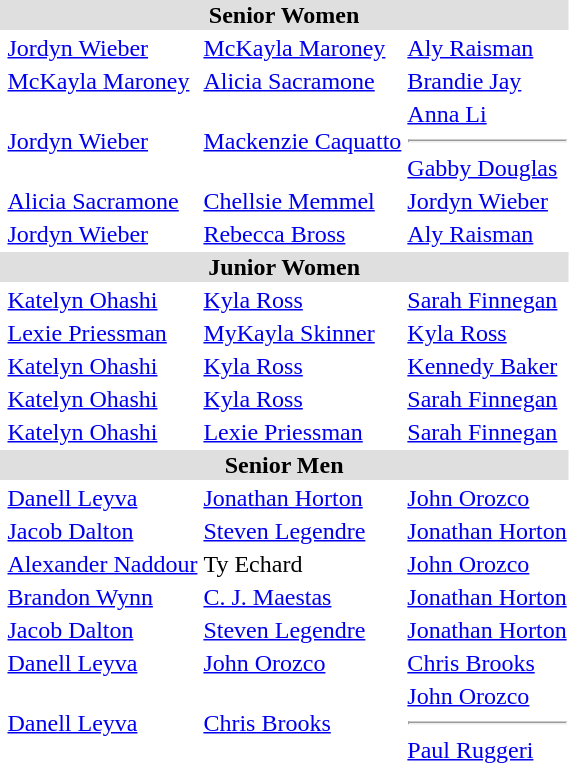<table>
<tr style="background:#dfdfdf;">
<td colspan="4" style="text-align:center;"><strong>Senior Women</strong></td>
</tr>
<tr>
<th scope=row style="text-align:left"></th>
<td><a href='#'>Jordyn Wieber</a></td>
<td><a href='#'>McKayla Maroney</a></td>
<td><a href='#'>Aly Raisman</a></td>
</tr>
<tr>
<th scope=row style="text-align:left"></th>
<td><a href='#'>McKayla Maroney</a></td>
<td><a href='#'>Alicia Sacramone</a></td>
<td><a href='#'>Brandie Jay</a></td>
</tr>
<tr>
<th scope=row style="text-align:left"></th>
<td><a href='#'>Jordyn Wieber</a></td>
<td><a href='#'>Mackenzie Caquatto</a></td>
<td><a href='#'>Anna Li</a><hr><a href='#'>Gabby Douglas</a></td>
</tr>
<tr>
<th scope=row style="text-align:left"></th>
<td><a href='#'>Alicia Sacramone</a></td>
<td><a href='#'>Chellsie Memmel</a></td>
<td><a href='#'>Jordyn Wieber</a></td>
</tr>
<tr>
<th scope=row style="text-align:left"></th>
<td><a href='#'>Jordyn Wieber</a></td>
<td><a href='#'>Rebecca Bross</a></td>
<td><a href='#'>Aly Raisman</a></td>
</tr>
<tr style="background:#dfdfdf;">
<td colspan="4" style="text-align:center;"><strong>Junior Women</strong></td>
</tr>
<tr>
<th scope=row style="text-align:left"></th>
<td><a href='#'>Katelyn Ohashi</a></td>
<td><a href='#'>Kyla Ross</a></td>
<td><a href='#'>Sarah Finnegan</a></td>
</tr>
<tr>
<th scope=row style="text-align:left"></th>
<td><a href='#'>Lexie Priessman</a></td>
<td><a href='#'>MyKayla Skinner</a></td>
<td><a href='#'>Kyla Ross</a></td>
</tr>
<tr>
<th scope=row style="text-align:left"></th>
<td><a href='#'>Katelyn Ohashi</a></td>
<td><a href='#'>Kyla Ross</a></td>
<td><a href='#'>Kennedy Baker</a></td>
</tr>
<tr>
<th scope=row style="text-align:left"></th>
<td><a href='#'>Katelyn Ohashi</a></td>
<td><a href='#'>Kyla Ross</a></td>
<td><a href='#'>Sarah Finnegan</a></td>
</tr>
<tr>
<th scope=row style="text-align:left"></th>
<td><a href='#'>Katelyn Ohashi</a></td>
<td><a href='#'>Lexie Priessman</a></td>
<td><a href='#'>Sarah Finnegan</a></td>
</tr>
<tr style="background:#dfdfdf;">
<td colspan="4" style="text-align:center;"><strong>Senior Men</strong></td>
</tr>
<tr>
<th scope=row style="text-align:left"></th>
<td><a href='#'>Danell Leyva</a></td>
<td><a href='#'>Jonathan Horton</a></td>
<td><a href='#'>John Orozco</a></td>
</tr>
<tr>
<th scope=row style="text-align:left"></th>
<td><a href='#'>Jacob Dalton</a></td>
<td><a href='#'>Steven Legendre</a></td>
<td><a href='#'>Jonathan Horton</a></td>
</tr>
<tr>
<th scope=row style="text-align:left"></th>
<td><a href='#'>Alexander Naddour</a></td>
<td>Ty Echard</td>
<td><a href='#'>John Orozco</a></td>
</tr>
<tr>
<th scope=row style="text-align:left"></th>
<td><a href='#'>Brandon Wynn</a></td>
<td><a href='#'>C. J. Maestas</a></td>
<td><a href='#'>Jonathan Horton</a></td>
</tr>
<tr>
<th scope=row style="text-align:left"></th>
<td><a href='#'>Jacob Dalton</a></td>
<td><a href='#'>Steven Legendre</a></td>
<td><a href='#'>Jonathan Horton</a></td>
</tr>
<tr>
<th scope=row style="text-align:left"></th>
<td><a href='#'>Danell Leyva</a></td>
<td><a href='#'>John Orozco</a></td>
<td><a href='#'>Chris Brooks</a></td>
</tr>
<tr>
<th scope=row style="text-align:left"></th>
<td><a href='#'>Danell Leyva</a></td>
<td><a href='#'>Chris Brooks</a></td>
<td><a href='#'>John Orozco</a><hr><a href='#'>Paul Ruggeri</a></td>
</tr>
</table>
